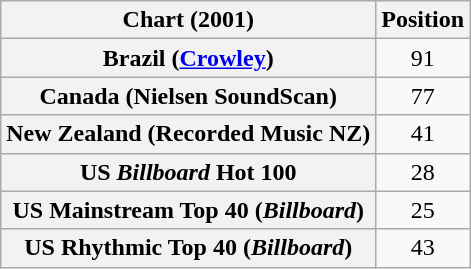<table class="wikitable sortable plainrowheaders" style="text-align:center">
<tr>
<th scope="col">Chart (2001)</th>
<th scope="col">Position</th>
</tr>
<tr>
<th scope="row">Brazil (<a href='#'>Crowley</a>)</th>
<td>91</td>
</tr>
<tr>
<th scope="row">Canada (Nielsen SoundScan)</th>
<td>77</td>
</tr>
<tr>
<th scope="row">New Zealand (Recorded Music NZ)</th>
<td>41</td>
</tr>
<tr>
<th scope="row">US <em>Billboard</em> Hot 100</th>
<td>28</td>
</tr>
<tr>
<th scope="row">US Mainstream Top 40 (<em>Billboard</em>)</th>
<td>25</td>
</tr>
<tr>
<th scope="row">US Rhythmic Top 40 (<em>Billboard</em>)</th>
<td>43</td>
</tr>
</table>
